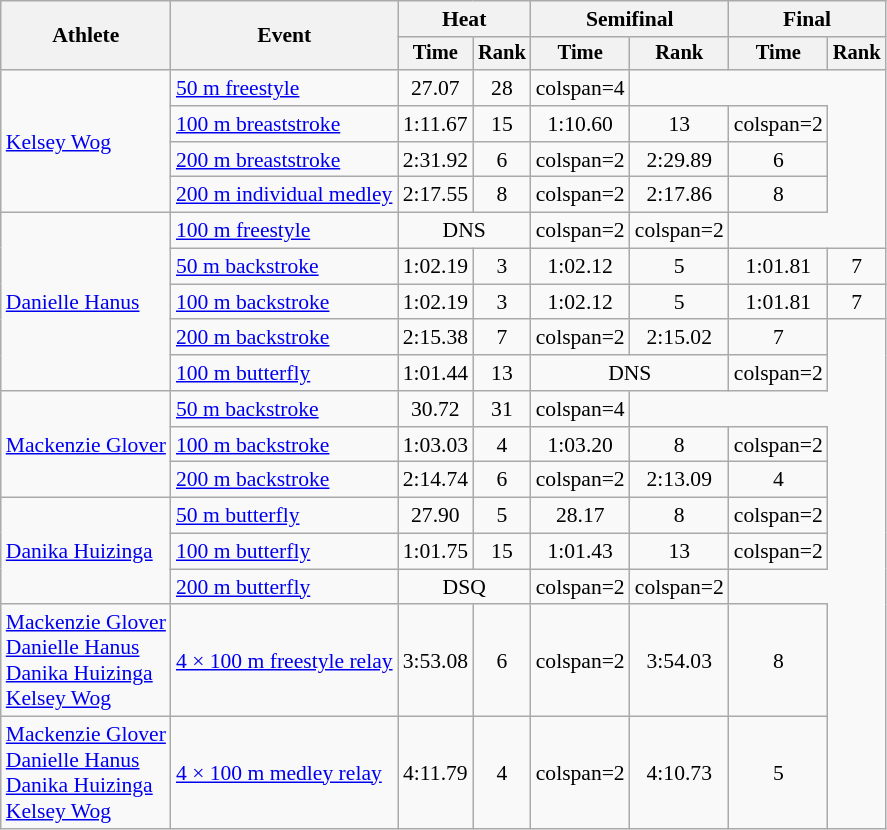<table class=wikitable style="font-size:90%">
<tr>
<th rowspan=2>Athlete</th>
<th rowspan=2>Event</th>
<th colspan="2">Heat</th>
<th colspan="2">Semifinal</th>
<th colspan="2">Final</th>
</tr>
<tr style="font-size:95%">
<th>Time</th>
<th>Rank</th>
<th>Time</th>
<th>Rank</th>
<th>Time</th>
<th>Rank</th>
</tr>
<tr align=center>
<td align=left rowspan=4><a href='#'>Kelsey Wog</a></td>
<td align=left><a href='#'>50 m freestyle</a></td>
<td>27.07</td>
<td>28</td>
<td>colspan=4 </td>
</tr>
<tr align=center>
<td align=left><a href='#'>100 m breaststroke</a></td>
<td>1:11.67</td>
<td>15</td>
<td>1:10.60</td>
<td>13</td>
<td>colspan=2 </td>
</tr>
<tr align=center>
<td align=left><a href='#'>200 m breaststroke</a></td>
<td>2:31.92</td>
<td>6</td>
<td>colspan=2 </td>
<td>2:29.89</td>
<td>6</td>
</tr>
<tr align=center>
<td align=left><a href='#'>200 m individual medley</a></td>
<td>2:17.55</td>
<td>8</td>
<td>colspan=2 </td>
<td>2:17.86</td>
<td>8</td>
</tr>
<tr align=center>
<td align=left rowspan=5><a href='#'>Danielle Hanus</a></td>
<td align=left><a href='#'>100 m freestyle</a></td>
<td colspan=2>DNS</td>
<td>colspan=2 </td>
<td>colspan=2 </td>
</tr>
<tr align=center>
<td align=left><a href='#'>50 m backstroke</a></td>
<td>1:02.19</td>
<td>3</td>
<td>1:02.12</td>
<td>5</td>
<td>1:01.81</td>
<td>7</td>
</tr>
<tr align=center>
<td align=left><a href='#'>100 m backstroke</a></td>
<td>1:02.19</td>
<td>3</td>
<td>1:02.12</td>
<td>5</td>
<td>1:01.81</td>
<td>7</td>
</tr>
<tr align=center>
<td align=left><a href='#'>200 m backstroke</a></td>
<td>2:15.38</td>
<td>7</td>
<td>colspan=2 </td>
<td>2:15.02</td>
<td>7</td>
</tr>
<tr align=center>
<td align=left><a href='#'>100 m butterfly</a></td>
<td>1:01.44</td>
<td>13</td>
<td colspan=2>DNS</td>
<td>colspan=2 </td>
</tr>
<tr align=center>
<td align=left rowspan=3><a href='#'>Mackenzie Glover</a></td>
<td align=left><a href='#'>50 m backstroke</a></td>
<td>30.72</td>
<td>31</td>
<td>colspan=4 </td>
</tr>
<tr align=center>
<td align=left><a href='#'>100 m backstroke</a></td>
<td>1:03.03</td>
<td>4</td>
<td>1:03.20</td>
<td>8</td>
<td>colspan=2 </td>
</tr>
<tr align=center>
<td align=left><a href='#'>200 m backstroke</a></td>
<td>2:14.74</td>
<td>6</td>
<td>colspan=2 </td>
<td>2:13.09</td>
<td>4</td>
</tr>
<tr align=center>
<td align=left rowspan=3><a href='#'>Danika Huizinga</a></td>
<td align=left><a href='#'>50 m butterfly</a></td>
<td>27.90</td>
<td>5</td>
<td>28.17</td>
<td>8</td>
<td>colspan=2 </td>
</tr>
<tr align=center>
<td align=left><a href='#'>100 m butterfly</a></td>
<td>1:01.75</td>
<td>15</td>
<td>1:01.43</td>
<td>13</td>
<td>colspan=2 </td>
</tr>
<tr align=center>
<td align=left><a href='#'>200 m butterfly</a></td>
<td colspan=2>DSQ</td>
<td>colspan=2 </td>
<td>colspan=2 </td>
</tr>
<tr align=center>
<td align=left><a href='#'>Mackenzie Glover</a><br><a href='#'>Danielle Hanus</a><br><a href='#'>Danika Huizinga</a><br><a href='#'>Kelsey Wog</a></td>
<td align=left><a href='#'>4 × 100 m freestyle relay</a></td>
<td>3:53.08</td>
<td>6</td>
<td>colspan=2 </td>
<td>3:54.03</td>
<td>8</td>
</tr>
<tr align=center>
<td align=left><a href='#'>Mackenzie Glover</a><br><a href='#'>Danielle Hanus</a><br><a href='#'>Danika Huizinga</a><br><a href='#'>Kelsey Wog</a></td>
<td align=left><a href='#'>4 × 100 m medley relay</a></td>
<td>4:11.79</td>
<td>4</td>
<td>colspan=2 </td>
<td>4:10.73</td>
<td>5</td>
</tr>
</table>
